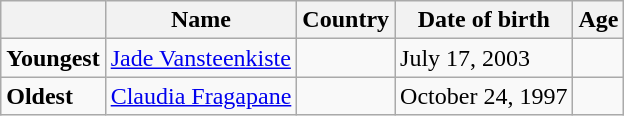<table class="wikitable">
<tr>
<th></th>
<th><strong>Name</strong></th>
<th><strong>Country</strong></th>
<th><strong>Date of birth</strong></th>
<th><strong>Age</strong></th>
</tr>
<tr>
<td><strong>Youngest</strong></td>
<td><a href='#'>Jade Vansteenkiste</a></td>
<td></td>
<td>July 17, 2003</td>
<td></td>
</tr>
<tr>
<td><strong>Oldest</strong></td>
<td><a href='#'>Claudia Fragapane</a></td>
<td></td>
<td>October 24, 1997</td>
<td></td>
</tr>
</table>
